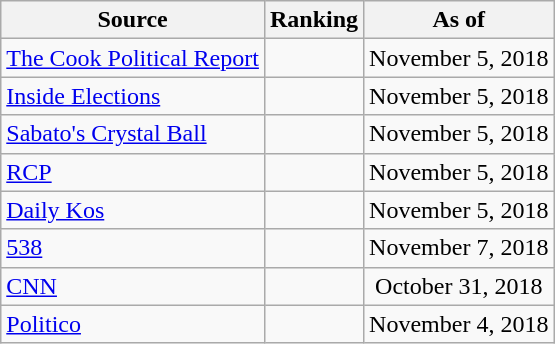<table class="wikitable" style="text-align:center">
<tr>
<th>Source</th>
<th>Ranking</th>
<th>As of</th>
</tr>
<tr>
<td align=left><a href='#'>The Cook Political Report</a></td>
<td></td>
<td>November 5, 2018</td>
</tr>
<tr>
<td align=left><a href='#'>Inside Elections</a></td>
<td></td>
<td>November 5, 2018</td>
</tr>
<tr>
<td align=left><a href='#'>Sabato's Crystal Ball</a></td>
<td></td>
<td>November 5, 2018</td>
</tr>
<tr>
<td align="left"><a href='#'>RCP</a></td>
<td></td>
<td>November 5, 2018</td>
</tr>
<tr>
<td align="left"><a href='#'>Daily Kos</a></td>
<td></td>
<td>November 5, 2018</td>
</tr>
<tr>
<td align="left"><a href='#'>538</a></td>
<td></td>
<td>November 7, 2018</td>
</tr>
<tr>
<td align="left"><a href='#'>CNN</a></td>
<td></td>
<td>October 31, 2018</td>
</tr>
<tr>
<td align="left"><a href='#'>Politico</a></td>
<td></td>
<td>November 4, 2018</td>
</tr>
</table>
